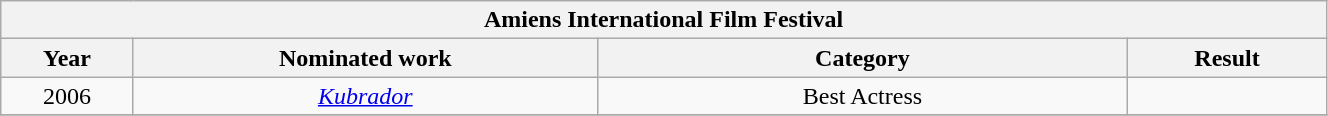<table width="70%" class="wikitable sortable">
<tr>
<th colspan="4">Amiens International Film Festival</th>
</tr>
<tr>
<th width="10%">Year</th>
<th width="35%">Nominated work</th>
<th width="40%">Category</th>
<th width="15%">Result</th>
</tr>
<tr>
<td align="center">2006</td>
<td align="center"><em><a href='#'>Kubrador</a></em></td>
<td align="center">Best Actress</td>
<td></td>
</tr>
<tr>
</tr>
</table>
